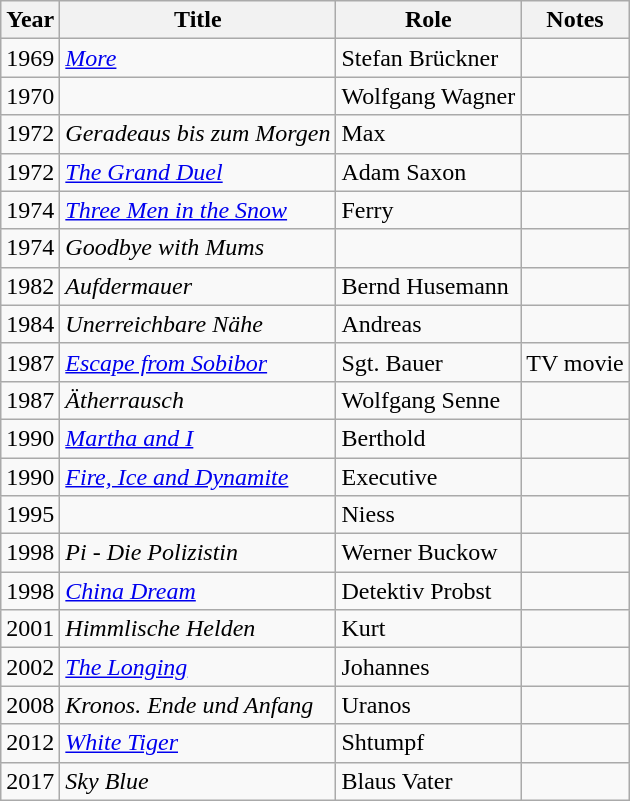<table class="wikitable">
<tr>
<th>Year</th>
<th>Title</th>
<th>Role</th>
<th>Notes</th>
</tr>
<tr>
<td>1969</td>
<td><em><a href='#'>More</a></em></td>
<td>Stefan Brückner</td>
<td></td>
</tr>
<tr>
<td>1970</td>
<td><em></em></td>
<td>Wolfgang Wagner</td>
<td></td>
</tr>
<tr>
<td>1972</td>
<td><em>Geradeaus bis zum Morgen</em></td>
<td>Max</td>
<td></td>
</tr>
<tr>
<td>1972</td>
<td><em><a href='#'>The Grand Duel</a></em></td>
<td>Adam Saxon</td>
<td></td>
</tr>
<tr>
<td>1974</td>
<td><em><a href='#'>Three Men in the Snow</a></em></td>
<td>Ferry</td>
<td></td>
</tr>
<tr>
<td>1974</td>
<td><em>Goodbye with Mums</em></td>
<td></td>
<td></td>
</tr>
<tr>
<td>1982</td>
<td><em>Aufdermauer</em></td>
<td>Bernd Husemann</td>
<td></td>
</tr>
<tr>
<td>1984</td>
<td><em>Unerreichbare Nähe</em></td>
<td>Andreas</td>
<td></td>
</tr>
<tr>
<td>1987</td>
<td><em><a href='#'>Escape from Sobibor</a></em></td>
<td>Sgt. Bauer</td>
<td>TV movie</td>
</tr>
<tr>
<td>1987</td>
<td><em>Ätherrausch</em></td>
<td>Wolfgang Senne</td>
<td></td>
</tr>
<tr>
<td>1990</td>
<td><em><a href='#'>Martha and I</a></em></td>
<td>Berthold</td>
<td></td>
</tr>
<tr>
<td>1990</td>
<td><em><a href='#'>Fire, Ice and Dynamite</a></em></td>
<td>Executive</td>
<td></td>
</tr>
<tr>
<td>1995</td>
<td><em></em></td>
<td>Niess</td>
<td></td>
</tr>
<tr>
<td>1998</td>
<td><em>Pi - Die Polizistin</em></td>
<td>Werner Buckow</td>
<td></td>
</tr>
<tr>
<td>1998</td>
<td><em><a href='#'>China Dream</a></em></td>
<td>Detektiv Probst</td>
<td></td>
</tr>
<tr>
<td>2001</td>
<td><em>Himmlische Helden</em></td>
<td>Kurt</td>
<td></td>
</tr>
<tr>
<td>2002</td>
<td><em><a href='#'>The Longing</a></em></td>
<td>Johannes</td>
<td></td>
</tr>
<tr>
<td>2008</td>
<td><em>Kronos. Ende und Anfang</em></td>
<td>Uranos</td>
<td></td>
</tr>
<tr>
<td>2012</td>
<td><em><a href='#'>White Tiger</a></em></td>
<td>Shtumpf</td>
<td></td>
</tr>
<tr>
<td>2017</td>
<td><em>Sky Blue</em></td>
<td>Blaus Vater</td>
<td></td>
</tr>
</table>
